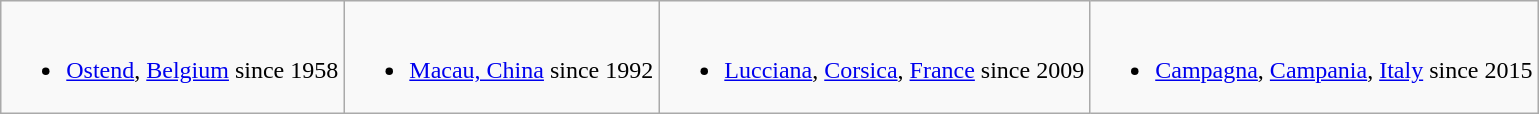<table class="wikitable">
<tr valign="top">
<td><br><ul><li> <a href='#'>Ostend</a>, <a href='#'>Belgium</a> since 1958</li></ul></td>
<td><br><ul><li> <a href='#'>Macau, China</a> since 1992</li></ul></td>
<td><br><ul><li> <a href='#'>Lucciana</a>, <a href='#'>Corsica</a>, <a href='#'>France</a> since 2009</li></ul></td>
<td><br><ul><li> <a href='#'>Campagna</a>, <a href='#'>Campania</a>, <a href='#'>Italy</a> since 2015</li></ul></td>
</tr>
</table>
